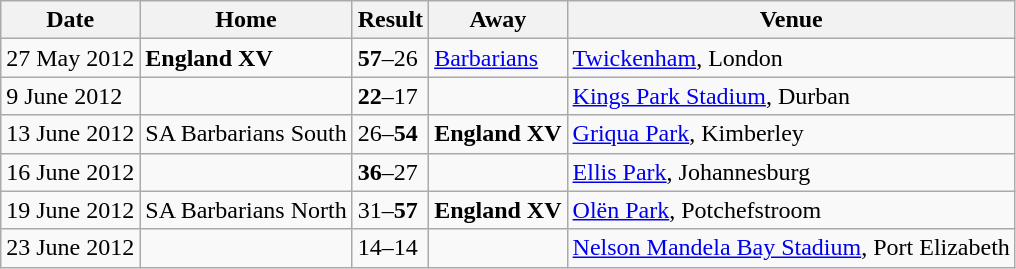<table class="wikitable">
<tr>
<th>Date</th>
<th>Home</th>
<th>Result</th>
<th>Away</th>
<th>Venue</th>
</tr>
<tr>
<td>27 May 2012</td>
<td><strong>England XV</strong></td>
<td><strong>57</strong>–26</td>
<td><a href='#'>Barbarians</a></td>
<td><a href='#'>Twickenham</a>, London</td>
</tr>
<tr>
<td>9 June 2012</td>
<td><strong></strong></td>
<td><strong>22</strong>–17</td>
<td></td>
<td><a href='#'>Kings Park Stadium</a>, Durban</td>
</tr>
<tr>
<td>13 June 2012</td>
<td>SA Barbarians South</td>
<td>26–<strong>54</strong></td>
<td><strong>England XV</strong></td>
<td><a href='#'>Griqua Park</a>, Kimberley</td>
</tr>
<tr>
<td>16 June 2012</td>
<td><strong></strong></td>
<td><strong>36</strong>–27</td>
<td></td>
<td><a href='#'>Ellis Park</a>, Johannesburg</td>
</tr>
<tr>
<td>19 June 2012</td>
<td>SA Barbarians North</td>
<td>31–<strong>57</strong></td>
<td><strong>England XV</strong></td>
<td><a href='#'>Olën Park</a>, Potchefstroom</td>
</tr>
<tr>
<td>23 June 2012</td>
<td></td>
<td>14–14</td>
<td></td>
<td><a href='#'>Nelson Mandela Bay Stadium</a>, Port Elizabeth</td>
</tr>
</table>
